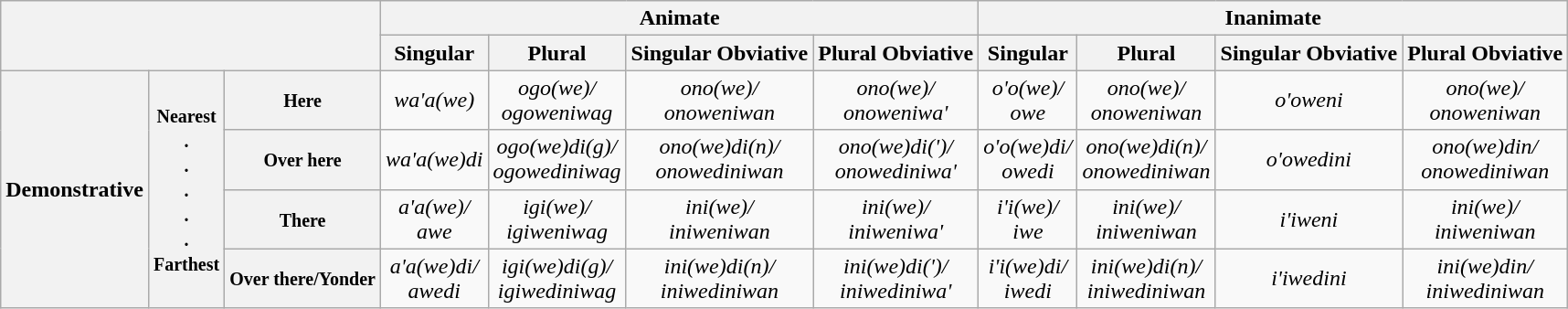<table class="wikitable">
<tr>
<th rowspan=2 colspan=3></th>
<th colspan=4 align="center">Animate</th>
<th colspan=4 align="center">Inanimate</th>
</tr>
<tr>
<th align="center">Singular</th>
<th align="center">Plural</th>
<th align="center">Singular Obviative</th>
<th align="center">Plural Obviative</th>
<th align="center">Singular</th>
<th align="center">Plural</th>
<th align="center">Singular Obviative</th>
<th align="center">Plural Obviative</th>
</tr>
<tr>
<th rowspan=4 align="center">Demonstrative</th>
<th rowspan=4 align="center"><small>Nearest <br>.<br>.<br>.<br>.<br>.<br> Farthest</small></th>
<th><small>Here</small></th>
<td align="center"><em>wa'a(we)</em></td>
<td align="center"><em>ogo(we)/<br>ogoweniwag</em></td>
<td align="center"><em>ono(we)/<br>onoweniwan</em></td>
<td align="center"><em>ono(we)/<br>onoweniwa' </em></td>
<td align="center"><em>o'o(we)/<br>owe</em></td>
<td align="center"><em>ono(we)/<br>onoweniwan</em></td>
<td align="center"><em>o'oweni</em></td>
<td align="center"><em>ono(we)/<br>onoweniwan</em></td>
</tr>
<tr>
<th><small>Over here</small></th>
<td align="center"><em>wa'a(we)di</em></td>
<td align="center"><em>ogo(we)di(g)/<br>ogowediniwag</em></td>
<td align="center"><em>ono(we)di(n)/<br>onowediniwan</em></td>
<td align="center"><em>ono(we)di(')/<br>onowediniwa' </em></td>
<td align="center"><em>o'o(we)di/<br>owedi</em></td>
<td align="center"><em>ono(we)di(n)/<br>onowediniwan</em></td>
<td align="center"><em>o'owedini</em></td>
<td align="center"><em>ono(we)din/<br>onowediniwan</em></td>
</tr>
<tr>
<th><small>There</small></th>
<td align="center"><em>a'a(we)/<br>awe</em></td>
<td align="center"><em>igi(we)/<br>igiweniwag</em></td>
<td align="center"><em>ini(we)/<br>iniweniwan</em></td>
<td align="center"><em>ini(we)/<br>iniweniwa' </em></td>
<td align="center"><em>i'i(we)/<br>iwe</em></td>
<td align="center"><em>ini(we)/<br>iniweniwan</em></td>
<td align="center"><em>i'iweni</em></td>
<td align="center"><em>ini(we)/<br>iniweniwan</em></td>
</tr>
<tr>
<th><small>Over there/Yonder</small></th>
<td align="center"><em>a'a(we)di/<br>awedi</em></td>
<td align="center"><em>igi(we)di(g)/<br>igiwediniwag</em></td>
<td align="center"><em>ini(we)di(n)/<br>iniwediniwan</em></td>
<td align="center"><em>ini(we)di(')/<br>iniwediniwa' </em></td>
<td align="center"><em>i'i(we)di/<br>iwedi</em></td>
<td align="center"><em>ini(we)di(n)/<br>iniwediniwan</em></td>
<td align="center"><em>i'iwedini</em></td>
<td align="center"><em>ini(we)din/<br>iniwediniwan</em></td>
</tr>
</table>
